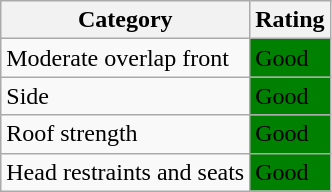<table class="wikitable">
<tr>
<th>Category</th>
<th>Rating</th>
</tr>
<tr>
<td>Moderate overlap front</td>
<td style="background: green">Good</td>
</tr>
<tr>
<td>Side</td>
<td style="background: green">Good</td>
</tr>
<tr>
<td>Roof strength</td>
<td style="background: green">Good</td>
</tr>
<tr>
<td>Head restraints and seats</td>
<td style="background: green">Good</td>
</tr>
</table>
